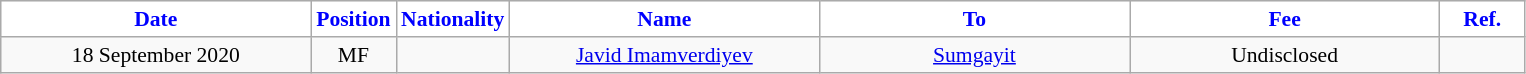<table class="wikitable"  style="text-align:center; font-size:90%; ">
<tr>
<th style="background:white; color:blue; width:200px;">Date</th>
<th style="background:white; color:blue; width:50px;">Position</th>
<th style="background:white; color:blue; width:50px;">Nationality</th>
<th style="background:white; color:blue; width:200px;">Name</th>
<th style="background:white; color:blue; width:200px;">To</th>
<th style="background:white; color:blue; width:200px;">Fee</th>
<th style="background:white; color:blue; width:50px;">Ref.</th>
</tr>
<tr>
<td>18 September 2020</td>
<td>MF</td>
<td></td>
<td><a href='#'>Javid Imamverdiyev</a></td>
<td><a href='#'>Sumgayit</a></td>
<td>Undisclosed</td>
<td></td>
</tr>
</table>
